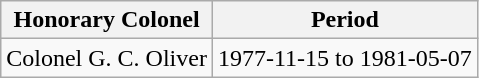<table class="wikitable">
<tr>
<th>Honorary Colonel</th>
<th>Period</th>
</tr>
<tr>
<td>Colonel G. C. Oliver</td>
<td>1977-11-15 to 1981-05-07</td>
</tr>
</table>
